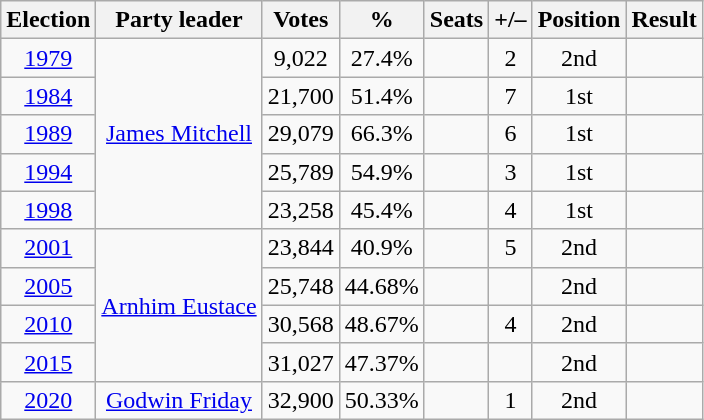<table class=wikitable style=text-align:center>
<tr>
<th>Election</th>
<th>Party leader</th>
<th>Votes</th>
<th><strong>%</strong></th>
<th>Seats</th>
<th>+/–</th>
<th>Position</th>
<th>Result</th>
</tr>
<tr>
<td><a href='#'>1979</a></td>
<td rowspan="5"><a href='#'>James Mitchell</a></td>
<td>9,022</td>
<td>27.4%</td>
<td></td>
<td> 2</td>
<td> 2nd</td>
<td></td>
</tr>
<tr>
<td><a href='#'>1984</a></td>
<td>21,700</td>
<td>51.4%</td>
<td></td>
<td> 7</td>
<td> 1st</td>
<td></td>
</tr>
<tr>
<td><a href='#'>1989</a></td>
<td>29,079</td>
<td>66.3%</td>
<td></td>
<td> 6</td>
<td> 1st</td>
<td></td>
</tr>
<tr>
<td><a href='#'>1994</a></td>
<td>25,789</td>
<td>54.9%</td>
<td></td>
<td> 3</td>
<td> 1st</td>
<td></td>
</tr>
<tr>
<td><a href='#'>1998</a></td>
<td>23,258</td>
<td>45.4%</td>
<td></td>
<td> 4</td>
<td> 1st</td>
<td></td>
</tr>
<tr>
<td><a href='#'>2001</a></td>
<td rowspan="4"><a href='#'>Arnhim Eustace</a></td>
<td>23,844</td>
<td>40.9%</td>
<td></td>
<td> 5</td>
<td> 2nd</td>
<td></td>
</tr>
<tr>
<td><a href='#'>2005</a></td>
<td>25,748</td>
<td>44.68%</td>
<td></td>
<td></td>
<td> 2nd</td>
<td></td>
</tr>
<tr>
<td><a href='#'>2010</a></td>
<td>30,568</td>
<td>48.67%</td>
<td></td>
<td> 4</td>
<td> 2nd</td>
<td></td>
</tr>
<tr>
<td><a href='#'>2015</a></td>
<td>31,027</td>
<td>47.37%</td>
<td></td>
<td></td>
<td> 2nd</td>
<td></td>
</tr>
<tr>
<td><a href='#'>2020</a></td>
<td><a href='#'>Godwin Friday</a></td>
<td>32,900</td>
<td>50.33%</td>
<td></td>
<td> 1</td>
<td> 2nd</td>
<td></td>
</tr>
</table>
